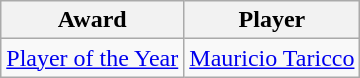<table class="wikitable" style="text-align:center">
<tr>
<th width=0%>Award</th>
<th width=0%>Player</th>
</tr>
<tr>
<td><a href='#'>Player of the Year</a></td>
<td> <a href='#'>Mauricio Taricco</a></td>
</tr>
</table>
